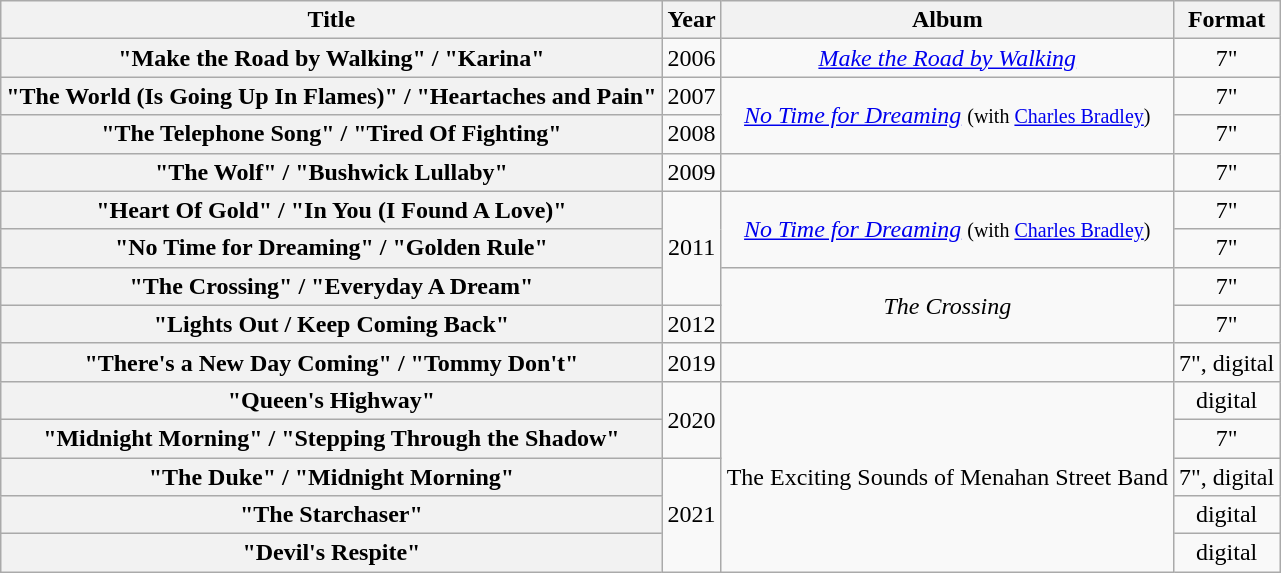<table class="wikitable plainrowheaders" style="text-align:center;">
<tr>
<th>Title</th>
<th>Year</th>
<th>Album</th>
<th>Format</th>
</tr>
<tr>
<th scope="row">"Make the Road by Walking" / "Karina"</th>
<td>2006</td>
<td><em><a href='#'>Make the Road by Walking</a></em></td>
<td>7"</td>
</tr>
<tr>
<th scope="row">"The World (Is Going Up In Flames)" / "Heartaches and Pain"</th>
<td>2007</td>
<td rowspan="2"><em><a href='#'>No Time for Dreaming</a></em> <small>(with <a href='#'>Charles Bradley</a>)</small></td>
<td>7"</td>
</tr>
<tr>
<th scope="row">"The Telephone Song" / "Tired Of Fighting"</th>
<td>2008</td>
<td>7"</td>
</tr>
<tr>
<th scope="row">"The Wolf" / "Bushwick Lullaby"</th>
<td>2009</td>
<td></td>
<td>7"</td>
</tr>
<tr>
<th scope="row">"Heart Of Gold" / "In You (I Found A Love)"</th>
<td rowspan="3">2011</td>
<td rowspan="2"><em><a href='#'>No Time for Dreaming</a></em> <small>(with <a href='#'>Charles Bradley</a>)</small></td>
<td>7"</td>
</tr>
<tr>
<th scope="row">"No Time for Dreaming" / "Golden Rule"</th>
<td>7"</td>
</tr>
<tr>
<th scope="row">"The Crossing" / "Everyday A Dream"</th>
<td rowspan="2"><em>The Crossing</em></td>
<td>7"</td>
</tr>
<tr>
<th scope="row">"Lights Out / Keep Coming Back"</th>
<td>2012</td>
<td>7"</td>
</tr>
<tr>
<th scope="row">"There's a New Day Coming" / "Tommy Don't"</th>
<td>2019</td>
<td><em></td>
<td>7", digital</td>
</tr>
<tr>
<th scope="row">"Queen's Highway"</th>
<td rowspan="2">2020</td>
<td rowspan="5"></em>The Exciting Sounds of Menahan Street Band<em></td>
<td>digital</td>
</tr>
<tr>
<th scope="row">"Midnight Morning" / "Stepping Through the Shadow"</th>
<td>7"</td>
</tr>
<tr>
<th scope="row">"The Duke" / "Midnight Morning"</th>
<td rowspan="3">2021</td>
<td>7", digital</td>
</tr>
<tr>
<th scope="row">"The Starchaser"</th>
<td>digital</td>
</tr>
<tr>
<th scope="row">"Devil's Respite"</th>
<td>digital</td>
</tr>
</table>
